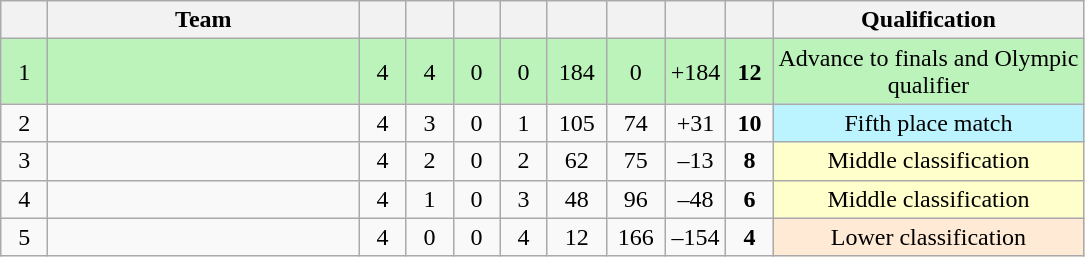<table class="wikitable" style="text-align:center;">
<tr>
<th style="width:1.5em;"></th>
<th style="width:12.5em">Team</th>
<th style="width:1.5em;"></th>
<th style="width:1.5em;"></th>
<th style="width:1.5em;"></th>
<th style="width:1.5em;"></th>
<th style="width:2.0em;"></th>
<th style="width:2.0em;"></th>
<th style="width:2.0em;"></th>
<th style="width:1.5em;"></th>
<th style="width:12.5em">Qualification</th>
</tr>
<tr bgcolor="#bbf3bb">
<td>1</td>
<td align="left"></td>
<td>4</td>
<td>4</td>
<td>0</td>
<td>0</td>
<td>184</td>
<td>0</td>
<td>+184</td>
<td><strong>12</strong></td>
<td>Advance to finals and Olympic qualifier</td>
</tr>
<tr>
<td>2</td>
<td align="left"></td>
<td>4</td>
<td>3</td>
<td>0</td>
<td>1</td>
<td>105</td>
<td>74</td>
<td>+31</td>
<td><strong>10</strong></td>
<td bgcolor="#bbf3ff">Fifth place match</td>
</tr>
<tr>
<td>3</td>
<td align="left"></td>
<td>4</td>
<td>2</td>
<td>0</td>
<td>2</td>
<td>62</td>
<td>75</td>
<td>–13</td>
<td><strong>8</strong></td>
<td bgcolor="#ffffcc">Middle classification</td>
</tr>
<tr>
<td>4</td>
<td align=left></td>
<td>4</td>
<td>1</td>
<td>0</td>
<td>3</td>
<td>48</td>
<td>96</td>
<td>–48</td>
<td><strong>6</strong></td>
<td bgcolor=#ffffcc>Middle classification</td>
</tr>
<tr>
<td>5</td>
<td align=left></td>
<td>4</td>
<td>0</td>
<td>0</td>
<td>4</td>
<td>12</td>
<td>166</td>
<td>–154</td>
<td><strong>4</strong></td>
<td bgcolor=#feead5>Lower classification</td>
</tr>
</table>
